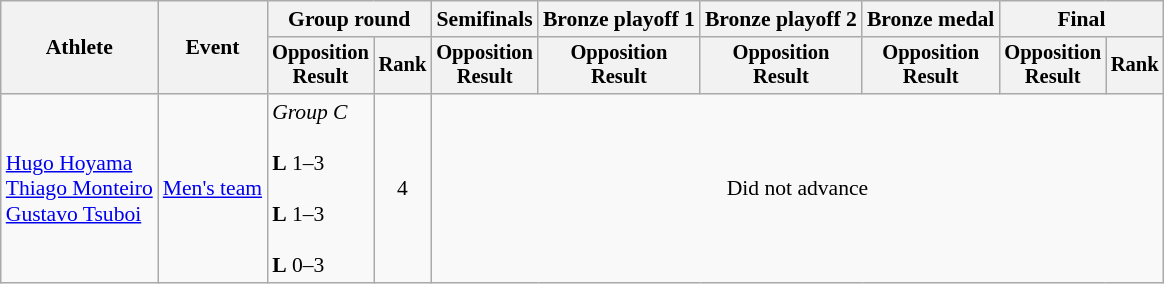<table class="wikitable" style="font-size:90%;">
<tr>
<th rowspan="2">Athlete</th>
<th rowspan="2">Event</th>
<th colspan="2">Group round</th>
<th>Semifinals</th>
<th>Bronze playoff 1</th>
<th>Bronze playoff 2</th>
<th>Bronze medal</th>
<th colspan=2>Final</th>
</tr>
<tr style="font-size:95%">
<th>Opposition<br>Result</th>
<th>Rank</th>
<th>Opposition<br>Result</th>
<th>Opposition<br>Result</th>
<th>Opposition<br>Result</th>
<th>Opposition<br>Result</th>
<th>Opposition<br>Result</th>
<th>Rank</th>
</tr>
<tr align=center>
<td align=left><a href='#'>Hugo Hoyama</a><br><a href='#'>Thiago Monteiro</a><br><a href='#'>Gustavo Tsuboi</a></td>
<td align=left><a href='#'>Men's team</a></td>
<td align=left><em>Group C</em><br><br><strong>L</strong> 1–3<br><br><strong>L</strong> 1–3<br><br><strong>L</strong> 0–3</td>
<td>4</td>
<td colspan=6>Did not advance</td>
</tr>
</table>
